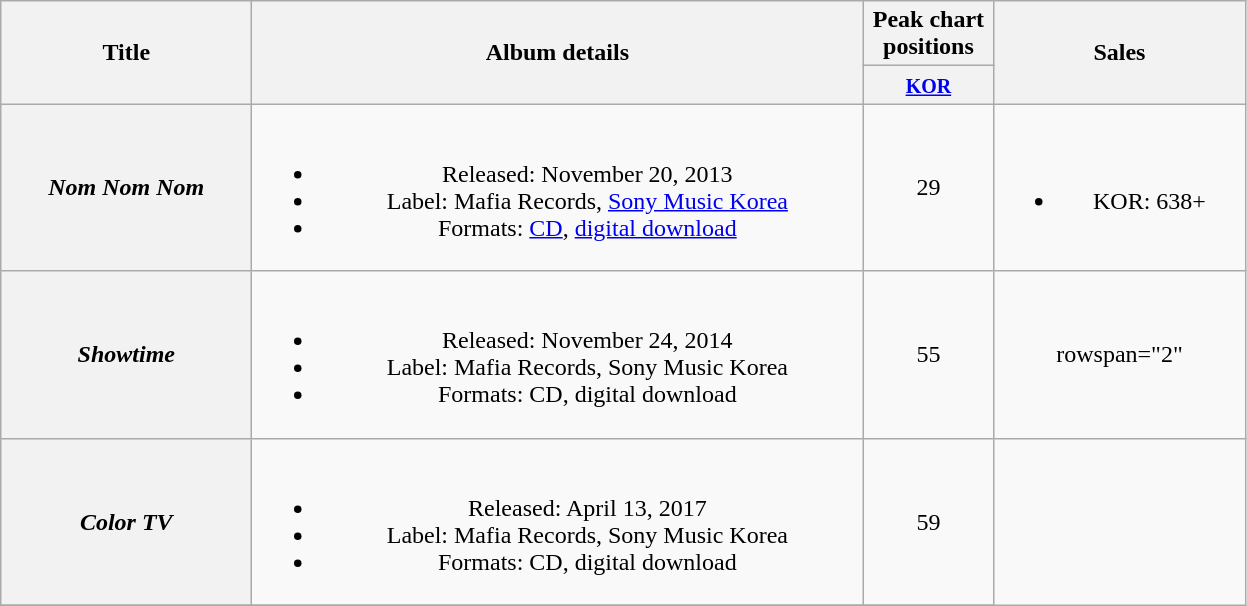<table class="wikitable plainrowheaders" style="text-align:center;">
<tr>
<th scope="col" rowspan="2" style="width:10em;">Title</th>
<th scope="col" rowspan="2" style="width:25em;">Album details</th>
<th scope="col" colspan="1" style="width:5em;">Peak chart positions</th>
<th scope="col" rowspan="2" style="width:10em;">Sales</th>
</tr>
<tr>
<th><small><a href='#'>KOR</a></small><br></th>
</tr>
<tr>
<th scope="row"><em>Nom Nom Nom</em></th>
<td><br><ul><li>Released: November 20, 2013</li><li>Label: Mafia Records, <a href='#'>Sony Music Korea</a></li><li>Formats: <a href='#'>CD</a>, <a href='#'>digital download</a></li></ul></td>
<td>29</td>
<td><br><ul><li>KOR: 638+</li></ul></td>
</tr>
<tr>
<th scope="row"><em>Showtime</em></th>
<td><br><ul><li>Released: November 24, 2014</li><li>Label: Mafia Records, Sony Music Korea</li><li>Formats: CD, digital download</li></ul></td>
<td>55</td>
<td>rowspan="2" </td>
</tr>
<tr>
<th scope="row"><em>Color TV</em></th>
<td><br><ul><li>Released: April 13, 2017</li><li>Label: Mafia Records, Sony Music Korea</li><li>Formats: CD, digital download</li></ul></td>
<td>59</td>
</tr>
<tr>
</tr>
</table>
